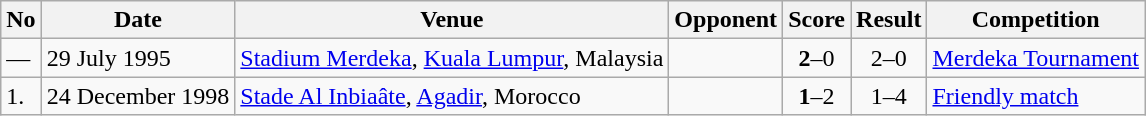<table class="wikitable" style="font-size:100%;">
<tr>
<th>No</th>
<th>Date</th>
<th>Venue</th>
<th>Opponent</th>
<th>Score</th>
<th>Result</th>
<th>Competition</th>
</tr>
<tr>
<td>—</td>
<td>29 July 1995</td>
<td><a href='#'>Stadium Merdeka</a>, <a href='#'>Kuala Lumpur</a>, Malaysia</td>
<td></td>
<td align=center><strong>2</strong>–0</td>
<td align=center>2–0</td>
<td><a href='#'>Merdeka Tournament</a></td>
</tr>
<tr>
<td>1.</td>
<td>24 December 1998</td>
<td><a href='#'>Stade Al Inbiaâte</a>, <a href='#'>Agadir</a>, Morocco</td>
<td></td>
<td align=center><strong>1</strong>–2</td>
<td align=center>1–4</td>
<td><a href='#'>Friendly match</a></td>
</tr>
</table>
